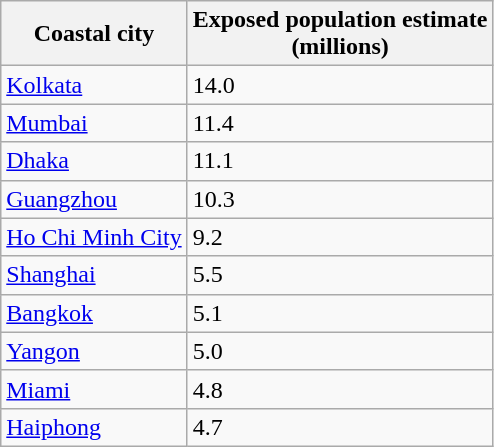<table class="wikitable">
<tr>
<th>Coastal city</th>
<th>Exposed population estimate<br>(millions)</th>
</tr>
<tr>
<td> <a href='#'>Kolkata</a></td>
<td>14.0</td>
</tr>
<tr>
<td> <a href='#'>Mumbai</a></td>
<td>11.4</td>
</tr>
<tr>
<td> <a href='#'>Dhaka</a></td>
<td>11.1</td>
</tr>
<tr>
<td> <a href='#'>Guangzhou</a></td>
<td>10.3</td>
</tr>
<tr>
<td> <a href='#'>Ho Chi Minh City</a></td>
<td>9.2</td>
</tr>
<tr>
<td> <a href='#'>Shanghai</a></td>
<td>5.5</td>
</tr>
<tr>
<td> <a href='#'>Bangkok</a></td>
<td>5.1</td>
</tr>
<tr>
<td> <a href='#'>Yangon</a></td>
<td>5.0</td>
</tr>
<tr>
<td> <a href='#'>Miami</a></td>
<td>4.8</td>
</tr>
<tr>
<td> <a href='#'>Haiphong</a></td>
<td>4.7</td>
</tr>
</table>
